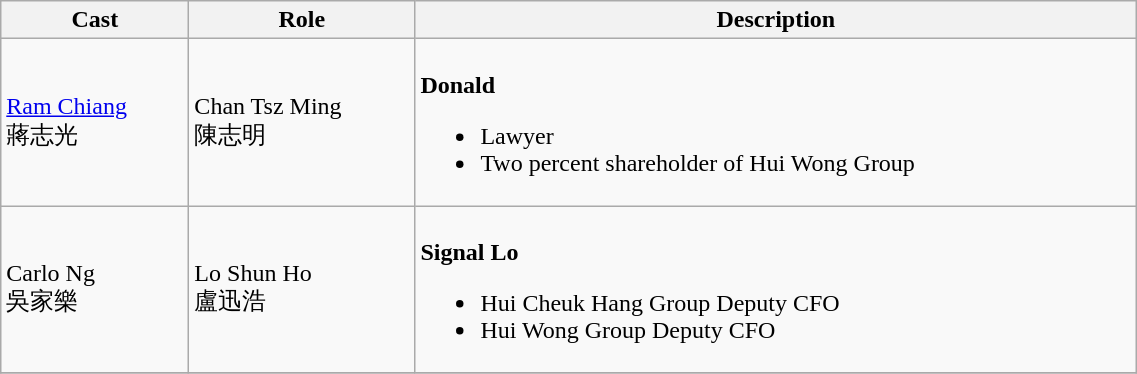<table class="wikitable" width="60%">
<tr>
<th>Cast</th>
<th>Role</th>
<th>Description</th>
</tr>
<tr>
<td><a href='#'>Ram Chiang</a> <br> 蔣志光</td>
<td>Chan Tsz Ming<br>陳志明</td>
<td><br><strong>Donald</strong><ul><li>Lawyer</li><li>Two percent shareholder of Hui Wong Group</li></ul></td>
</tr>
<tr>
<td>Carlo Ng <br> 吳家樂</td>
<td>Lo Shun Ho<br> 盧迅浩</td>
<td><br><strong>Signal Lo</strong><ul><li>Hui Cheuk Hang Group Deputy CFO</li><li>Hui Wong Group Deputy CFO</li></ul></td>
</tr>
<tr>
</tr>
</table>
